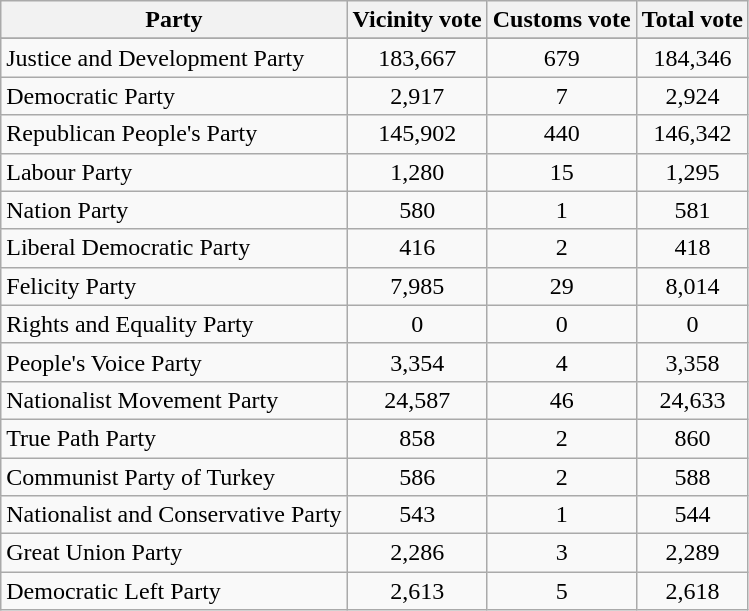<table class="wikitable sortable">
<tr>
<th style="text-align:center;">Party</th>
<th style="text-align:center;">Vicinity vote</th>
<th style="text-align:center;">Customs vote</th>
<th style="text-align:center;">Total vote</th>
</tr>
<tr>
</tr>
<tr>
<td>Justice and Development Party</td>
<td style="text-align:center;">183,667</td>
<td style="text-align:center;">679</td>
<td style="text-align:center;">184,346</td>
</tr>
<tr>
<td>Democratic Party</td>
<td style="text-align:center;">2,917</td>
<td style="text-align:center;">7</td>
<td style="text-align:center;">2,924</td>
</tr>
<tr>
<td>Republican People's Party</td>
<td style="text-align:center;">145,902</td>
<td style="text-align:center;">440</td>
<td style="text-align:center;">146,342</td>
</tr>
<tr>
<td>Labour Party</td>
<td style="text-align:center;">1,280</td>
<td style="text-align:center;">15</td>
<td style="text-align:center;">1,295</td>
</tr>
<tr>
<td>Nation Party</td>
<td style="text-align:center;">580</td>
<td style="text-align:center;">1</td>
<td style="text-align:center;">581</td>
</tr>
<tr>
<td>Liberal Democratic Party</td>
<td style="text-align:center;">416</td>
<td style="text-align:center;">2</td>
<td style="text-align:center;">418</td>
</tr>
<tr>
<td>Felicity Party</td>
<td style="text-align:center;">7,985</td>
<td style="text-align:center;">29</td>
<td style="text-align:center;">8,014</td>
</tr>
<tr>
<td>Rights and Equality Party</td>
<td style="text-align:center;">0</td>
<td style="text-align:center;">0</td>
<td style="text-align:center;">0</td>
</tr>
<tr>
<td>People's Voice Party</td>
<td style="text-align:center;">3,354</td>
<td style="text-align:center;">4</td>
<td style="text-align:center;">3,358</td>
</tr>
<tr>
<td>Nationalist Movement Party</td>
<td style="text-align:center;">24,587</td>
<td style="text-align:center;">46</td>
<td style="text-align:center;">24,633</td>
</tr>
<tr>
<td>True Path Party</td>
<td style="text-align:center;">858</td>
<td style="text-align:center;">2</td>
<td style="text-align:center;">860</td>
</tr>
<tr>
<td>Communist Party of Turkey</td>
<td style="text-align:center;">586</td>
<td style="text-align:center;">2</td>
<td style="text-align:center;">588</td>
</tr>
<tr>
<td>Nationalist and Conservative Party</td>
<td style="text-align:center;">543</td>
<td style="text-align:center;">1</td>
<td style="text-align:center;">544</td>
</tr>
<tr>
<td>Great Union Party</td>
<td style="text-align:center;">2,286</td>
<td style="text-align:center;">3</td>
<td style="text-align:center;">2,289</td>
</tr>
<tr>
<td>Democratic Left Party</td>
<td style="text-align:center;">2,613</td>
<td style="text-align:center;">5</td>
<td style="text-align:center;">2,618</td>
</tr>
</table>
